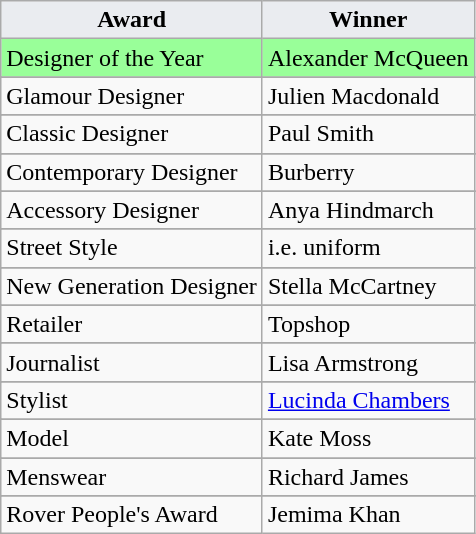<table class="wikitable">
<tr>
<th style="background:#EAECF0">Award</th>
<th style="background:#EAECF0">Winner</th>
</tr>
<tr>
<td style="background:#99ff99">Designer of the Year</td>
<td style="background:#99ff99">Alexander McQueen</td>
</tr>
<tr>
</tr>
<tr>
<td>Glamour Designer</td>
<td>Julien Macdonald</td>
</tr>
<tr>
</tr>
<tr>
<td>Classic Designer</td>
<td>Paul Smith</td>
</tr>
<tr>
</tr>
<tr>
<td>Contemporary Designer</td>
<td>Burberry</td>
</tr>
<tr>
</tr>
<tr>
<td>Accessory Designer</td>
<td>Anya Hindmarch</td>
</tr>
<tr>
</tr>
<tr>
<td>Street Style</td>
<td>i.e. uniform</td>
</tr>
<tr>
</tr>
<tr>
<td>New Generation Designer</td>
<td>Stella McCartney</td>
</tr>
<tr>
</tr>
<tr>
<td>Retailer</td>
<td>Topshop</td>
</tr>
<tr>
</tr>
<tr>
<td>Journalist</td>
<td>Lisa Armstrong</td>
</tr>
<tr>
</tr>
<tr>
<td>Stylist</td>
<td><a href='#'>Lucinda Chambers</a></td>
</tr>
<tr>
</tr>
<tr>
<td>Model</td>
<td>Kate Moss</td>
</tr>
<tr>
</tr>
<tr>
<td>Menswear</td>
<td>Richard James</td>
</tr>
<tr>
</tr>
<tr>
<td>Rover People's Award</td>
<td>Jemima Khan</td>
</tr>
</table>
